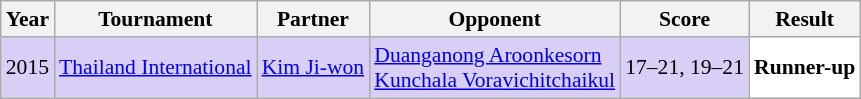<table class="sortable wikitable" style="font-size: 90%;">
<tr>
<th>Year</th>
<th>Tournament</th>
<th>Partner</th>
<th>Opponent</th>
<th>Score</th>
<th>Result</th>
</tr>
<tr style="background:#D8CEF6">
<td align="center">2015</td>
<td align="left"><a href='#'>Thailand International</a></td>
<td align="left"> <a href='#'>Kim Ji-won</a></td>
<td align="left"> <a href='#'>Duanganong Aroonkesorn</a><br> <a href='#'>Kunchala Voravichitchaikul</a></td>
<td align="left">17–21, 19–21</td>
<td style="text-align:left; background:white"> <strong>Runner-up</strong></td>
</tr>
</table>
